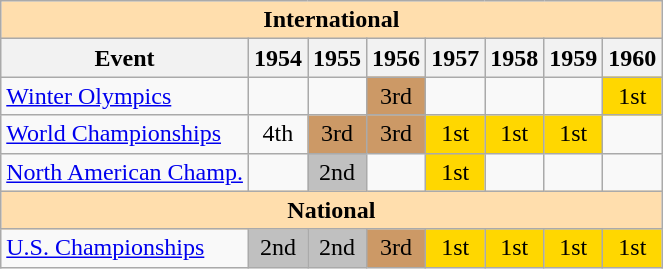<table class="wikitable" style="text-align:center">
<tr>
<th style="background-color: #ffdead; " colspan=8 align=center>International</th>
</tr>
<tr>
<th>Event</th>
<th>1954</th>
<th>1955</th>
<th>1956</th>
<th>1957</th>
<th>1958</th>
<th>1959</th>
<th>1960</th>
</tr>
<tr>
<td align=left><a href='#'>Winter Olympics</a></td>
<td></td>
<td></td>
<td bgcolor=CC9966>3rd</td>
<td></td>
<td></td>
<td></td>
<td bgcolor=gold>1st</td>
</tr>
<tr>
<td align=left><a href='#'>World Championships</a></td>
<td>4th</td>
<td bgcolor=CC9966>3rd</td>
<td bgcolor=CC9966>3rd</td>
<td bgcolor=gold>1st</td>
<td bgcolor=gold>1st</td>
<td bgcolor=gold>1st</td>
<td></td>
</tr>
<tr>
<td align=left><a href='#'>North American Champ.</a></td>
<td></td>
<td bgcolor=silver>2nd</td>
<td></td>
<td bgcolor=gold>1st</td>
<td></td>
<td></td>
<td></td>
</tr>
<tr>
<th style="background-color: #ffdead; " colspan=8 align=center>National</th>
</tr>
<tr>
<td align=left><a href='#'>U.S. Championships</a></td>
<td bgcolor=silver>2nd</td>
<td bgcolor=silver>2nd</td>
<td bgcolor=CC9966>3rd</td>
<td bgcolor=gold>1st</td>
<td bgcolor=gold>1st</td>
<td bgcolor=gold>1st</td>
<td bgcolor=gold>1st</td>
</tr>
</table>
